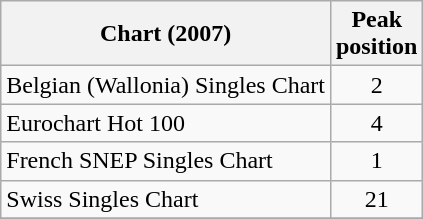<table class="wikitable sortable">
<tr>
<th>Chart (2007)</th>
<th>Peak<br>position</th>
</tr>
<tr>
<td>Belgian (Wallonia) Singles Chart</td>
<td align="center">2</td>
</tr>
<tr>
<td>Eurochart Hot 100</td>
<td align="center">4</td>
</tr>
<tr>
<td>French SNEP Singles Chart</td>
<td align="center">1</td>
</tr>
<tr>
<td>Swiss Singles Chart</td>
<td align="center">21</td>
</tr>
<tr>
</tr>
</table>
